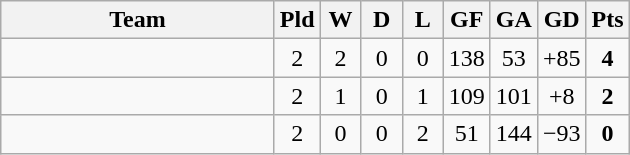<table class="wikitable" style="text-align:center;">
<tr>
<th width=175>Team</th>
<th width=20 abbr="Played">Pld</th>
<th width=20 abbr="Won">W</th>
<th width=20 abbr="Drawn">D</th>
<th width=20 abbr="Lost">L</th>
<th width=20 abbr="Goals for">GF</th>
<th width=20 abbr="Goals against">GA</th>
<th width=20 abbr="Goal difference">GD</th>
<th width=20 abbr="Points">Pts</th>
</tr>
<tr>
<td align=left></td>
<td>2</td>
<td>2</td>
<td>0</td>
<td>0</td>
<td>138</td>
<td>53</td>
<td>+85</td>
<td><strong>4</strong></td>
</tr>
<tr>
<td align=left></td>
<td>2</td>
<td>1</td>
<td>0</td>
<td>1</td>
<td>109</td>
<td>101</td>
<td>+8</td>
<td><strong>2</strong></td>
</tr>
<tr>
<td align=left></td>
<td>2</td>
<td>0</td>
<td>0</td>
<td>2</td>
<td>51</td>
<td>144</td>
<td>−93</td>
<td><strong>0</strong></td>
</tr>
</table>
